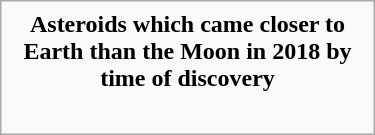<table class="infobox" style="width: 250px;">
<tr>
<td style="text-align:center"><strong>Asteroids which came closer to Earth than the Moon in 2018 by time of discovery</strong></td>
</tr>
<tr>
<td><br></td>
</tr>
</table>
